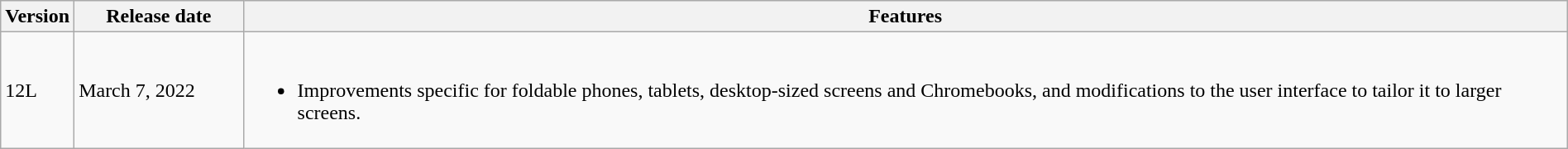<table class="wikitable" style="width:100%;">
<tr>
<th style="width:2%;">Version</th>
<th style="width:11%;">Release date</th>
<th style="width:87%;">Features</th>
</tr>
<tr>
<td>12L</td>
<td>March 7, 2022</td>
<td><br><ul><li>Improvements specific for foldable phones, tablets, desktop-sized screens and Chromebooks, and modifications to the user interface to tailor it to larger screens.</li></ul></td>
</tr>
</table>
